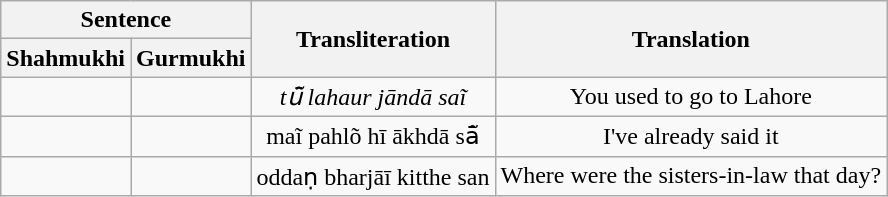<table class="wikitable" style="text-align:center;">
<tr>
<th colspan="2">Sentence</th>
<th colspan="1", rowspan="2">Transliteration</th>
<th colspan="1", rowspan="2">Translation</th>
</tr>
<tr>
<th colspan="1">Shahmukhi</th>
<th colspan="1">Gurmukhi</th>
</tr>
<tr>
<td></td>
<td></td>
<td><em>tū̃ lahaur jāndā saĩ</td>
<td>You used to go to Lahore</td>
</tr>
<tr>
<td></td>
<td></td>
<td></em>maĩ pahlõ hī ākhdā sā̃<em></td>
<td>I've already said it</td>
</tr>
<tr>
<td></td>
<td></td>
<td></em>oddaṇ bharjāī kitthe san<em></td>
<td>Where were the sisters-in-law that day?</td>
</tr>
</table>
